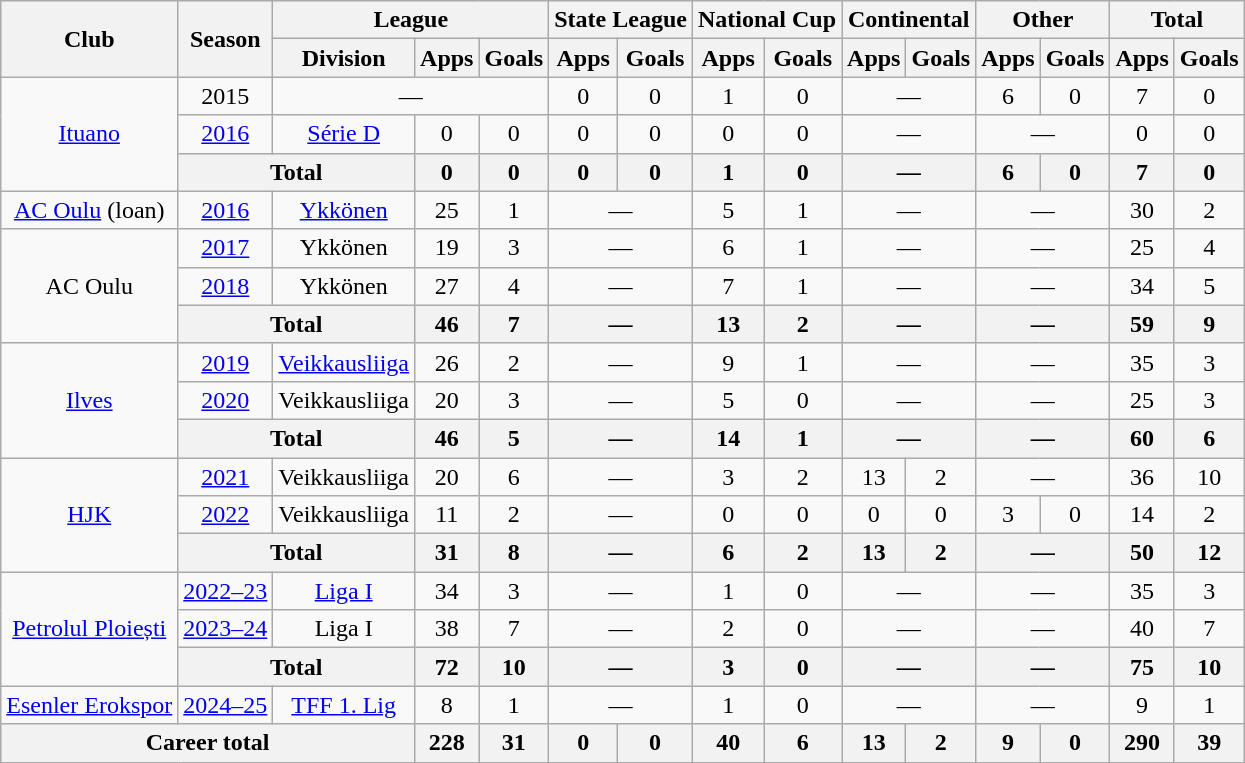<table class="wikitable" style="text-align:center">
<tr>
<th rowspan="2">Club</th>
<th rowspan="2">Season</th>
<th colspan="3">League</th>
<th colspan="2">State League</th>
<th colspan="2">National Cup</th>
<th colspan="2">Continental</th>
<th colspan="2">Other</th>
<th colspan="2">Total</th>
</tr>
<tr>
<th>Division</th>
<th>Apps</th>
<th>Goals</th>
<th>Apps</th>
<th>Goals</th>
<th>Apps</th>
<th>Goals</th>
<th>Apps</th>
<th>Goals</th>
<th>Apps</th>
<th>Goals</th>
<th>Apps</th>
<th>Goals</th>
</tr>
<tr>
<td rowspan="3"><a href='#'>Ituano</a></td>
<td>2015</td>
<td colspan="3">—</td>
<td>0</td>
<td>0</td>
<td>1</td>
<td>0</td>
<td colspan="2">—</td>
<td>6</td>
<td>0</td>
<td>7</td>
<td>0</td>
</tr>
<tr>
<td><a href='#'>2016</a></td>
<td><a href='#'>Série D</a></td>
<td>0</td>
<td>0</td>
<td>0</td>
<td>0</td>
<td>0</td>
<td>0</td>
<td colspan="2">—</td>
<td colspan="2">—</td>
<td>0</td>
<td>0</td>
</tr>
<tr>
<th colspan="2">Total</th>
<th>0</th>
<th>0</th>
<th>0</th>
<th>0</th>
<th>1</th>
<th>0</th>
<th rowspan=1 colspan="2">—</th>
<th>6</th>
<th>0</th>
<th>7</th>
<th>0</th>
</tr>
<tr>
<td><a href='#'>AC Oulu</a> (loan)</td>
<td><a href='#'>2016</a></td>
<td><a href='#'>Ykkönen</a></td>
<td>25</td>
<td>1</td>
<td colspan="2">—</td>
<td>5</td>
<td>1</td>
<td colspan="2">—</td>
<td colspan="2">—</td>
<td>30</td>
<td>2</td>
</tr>
<tr>
<td rowspan="3">AC Oulu</td>
<td><a href='#'>2017</a></td>
<td>Ykkönen</td>
<td>19</td>
<td>3</td>
<td colspan="2">—</td>
<td>6</td>
<td>1</td>
<td colspan="2">—</td>
<td colspan="2">—</td>
<td>25</td>
<td>4</td>
</tr>
<tr>
<td><a href='#'>2018</a></td>
<td>Ykkönen</td>
<td>27</td>
<td>4</td>
<td colspan="2">—</td>
<td>7</td>
<td>1</td>
<td colspan="2">—</td>
<td colspan="2">—</td>
<td>34</td>
<td>5</td>
</tr>
<tr>
<th colspan="2">Total</th>
<th>46</th>
<th>7</th>
<th rowspan=1 colspan="2">—</th>
<th>13</th>
<th>2</th>
<th rowspan=1 colspan="2">—</th>
<th rowspan=1 colspan="2">—</th>
<th>59</th>
<th>9</th>
</tr>
<tr>
<td rowspan="3"><a href='#'>Ilves</a></td>
<td><a href='#'>2019</a></td>
<td><a href='#'>Veikkausliiga</a></td>
<td>26</td>
<td>2</td>
<td colspan="2">—</td>
<td>9</td>
<td>1</td>
<td colspan="2">—</td>
<td colspan="2">—</td>
<td>35</td>
<td>3</td>
</tr>
<tr>
<td><a href='#'>2020</a></td>
<td>Veikkausliiga</td>
<td>20</td>
<td>3</td>
<td colspan="2">—</td>
<td>5</td>
<td>0</td>
<td colspan="2">—</td>
<td colspan="2">—</td>
<td>25</td>
<td>3</td>
</tr>
<tr>
<th colspan="2">Total</th>
<th>46</th>
<th>5</th>
<th rowspan=1 colspan="2">—</th>
<th>14</th>
<th>1</th>
<th rowspan=1 colspan="2">—</th>
<th rowspan=1 colspan="2">—</th>
<th>60</th>
<th>6</th>
</tr>
<tr>
<td rowspan="3"><a href='#'>HJK</a></td>
<td><a href='#'>2021</a></td>
<td>Veikkausliiga</td>
<td>20</td>
<td>6</td>
<td colspan="2">—</td>
<td>3</td>
<td>2</td>
<td>13</td>
<td>2</td>
<td colspan="2">—</td>
<td>36</td>
<td>10</td>
</tr>
<tr>
<td><a href='#'>2022</a></td>
<td>Veikkausliiga</td>
<td>11</td>
<td>2</td>
<td colspan="2">—</td>
<td>0</td>
<td>0</td>
<td>0</td>
<td>0</td>
<td>3</td>
<td>0</td>
<td>14</td>
<td>2</td>
</tr>
<tr>
<th colspan="2">Total</th>
<th>31</th>
<th>8</th>
<th rowspan=1 colspan="2">—</th>
<th>6</th>
<th>2</th>
<th>13</th>
<th>2</th>
<th rowspan=1 colspan="2">—</th>
<th>50</th>
<th>12</th>
</tr>
<tr>
<td rowspan="3"><a href='#'>Petrolul Ploiești</a></td>
<td><a href='#'>2022–23</a></td>
<td><a href='#'>Liga I</a></td>
<td>34</td>
<td>3</td>
<td colspan="2">—</td>
<td>1</td>
<td>0</td>
<td colspan="2">—</td>
<td colspan="2">—</td>
<td>35</td>
<td>3</td>
</tr>
<tr>
<td><a href='#'>2023–24</a></td>
<td>Liga I</td>
<td>38</td>
<td>7</td>
<td colspan="2">—</td>
<td>2</td>
<td>0</td>
<td colspan="2">—</td>
<td colspan="2">—</td>
<td>40</td>
<td>7</td>
</tr>
<tr>
<th colspan="2">Total</th>
<th>72</th>
<th>10</th>
<th rowspan=1 colspan="2">—</th>
<th>3</th>
<th>0</th>
<th rowspan=1 colspan="2">—</th>
<th rowspan=1 colspan="2">—</th>
<th>75</th>
<th>10</th>
</tr>
<tr>
<td><a href='#'>Esenler Erokspor</a></td>
<td><a href='#'>2024–25</a></td>
<td><a href='#'>TFF 1. Lig</a></td>
<td>8</td>
<td>1</td>
<td colspan="2">—</td>
<td>1</td>
<td>0</td>
<td colspan="2">—</td>
<td colspan="2">—</td>
<td>9</td>
<td>1</td>
</tr>
<tr>
<th colspan="3">Career total</th>
<th>228</th>
<th>31</th>
<th>0</th>
<th>0</th>
<th>40</th>
<th>6</th>
<th>13</th>
<th>2</th>
<th>9</th>
<th>0</th>
<th>290</th>
<th>39</th>
</tr>
</table>
